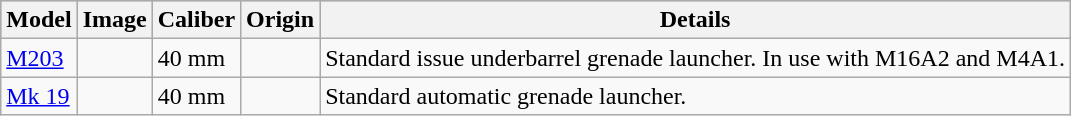<table class="wikitable">
<tr style="background:#aabccc;">
<th>Model</th>
<th>Image</th>
<th>Caliber</th>
<th>Origin</th>
<th>Details</th>
</tr>
<tr>
<td><a href='#'>M203</a></td>
<td></td>
<td>40 mm</td>
<td></td>
<td>Standard issue underbarrel grenade launcher. In use with M16A2 and M4A1.</td>
</tr>
<tr>
<td><a href='#'>Mk 19</a></td>
<td></td>
<td>40 mm</td>
<td></td>
<td>Standard automatic grenade launcher.</td>
</tr>
</table>
